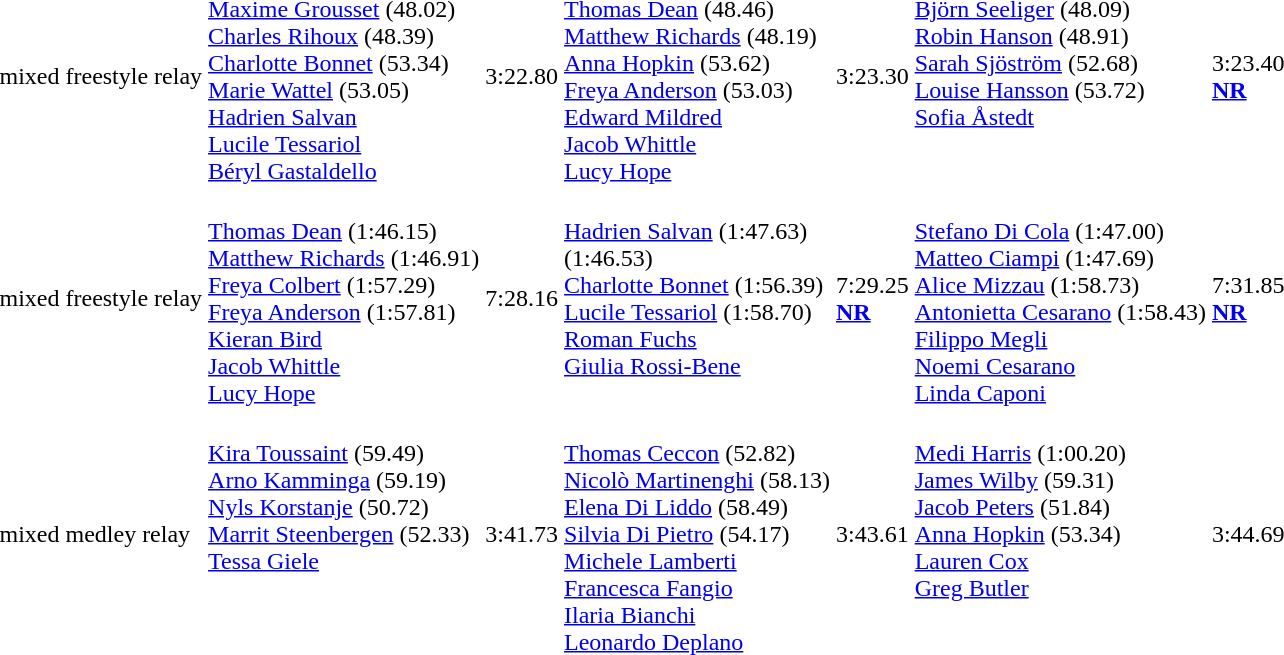<table>
<tr>
<td> mixed freestyle relay<br></td>
<td valign=top><br><a href='#'>Maxime Grousset</a> (48.02)<br><a href='#'>Charles Rihoux</a> (48.39)<br><a href='#'>Charlotte Bonnet</a> (53.34)<br><a href='#'>Marie Wattel</a> (53.05)<br><a href='#'>Hadrien Salvan</a><br><a href='#'>Lucile Tessariol</a><br><a href='#'>Béryl Gastaldello</a></td>
<td>3:22.80</td>
<td valign=top><br><a href='#'>Thomas Dean</a> (48.46)<br><a href='#'>Matthew Richards</a> (48.19)<br><a href='#'>Anna Hopkin</a> (53.62)<br><a href='#'>Freya Anderson</a> (53.03)<br><a href='#'>Edward Mildred</a><br><a href='#'>Jacob Whittle</a><br><a href='#'>Lucy Hope</a></td>
<td>3:23.30</td>
<td valign=top><br><a href='#'>Björn Seeliger</a> (48.09)<br><a href='#'>Robin Hanson</a> (48.91)<br><a href='#'>Sarah Sjöström</a> (52.68)<br><a href='#'>Louise Hansson</a> (53.72)<br><a href='#'>Sofia Åstedt</a></td>
<td>3:23.40<br><strong><a href='#'>NR</a></strong></td>
</tr>
<tr>
<td> mixed freestyle relay<br></td>
<td valign=top><br><a href='#'>Thomas Dean</a> (1:46.15)<br><a href='#'>Matthew Richards</a> (1:46.91)<br><a href='#'>Freya Colbert</a> (1:57.29)<br><a href='#'>Freya Anderson</a> (1:57.81)<br><a href='#'>Kieran Bird</a><br><a href='#'>Jacob Whittle</a><br><a href='#'>Lucy Hope</a></td>
<td>7:28.16</td>
<td valign=top><br><a href='#'>Hadrien Salvan</a> (1:47.63)<br> (1:46.53)<br><a href='#'>Charlotte Bonnet</a> (1:56.39)<br><a href='#'>Lucile Tessariol</a> (1:58.70)<br><a href='#'>Roman Fuchs</a><br><a href='#'>Giulia Rossi-Bene</a></td>
<td>7:29.25<br><strong><a href='#'>NR</a></strong></td>
<td valign=top><br><a href='#'>Stefano Di Cola</a> (1:47.00)<br><a href='#'>Matteo Ciampi</a> (1:47.69)<br><a href='#'>Alice Mizzau</a> (1:58.73)<br><a href='#'>Antonietta Cesarano</a> (1:58.43)<br><a href='#'>Filippo Megli</a><br><a href='#'>Noemi Cesarano</a><br><a href='#'>Linda Caponi</a></td>
<td>7:31.85<br><strong><a href='#'>NR</a></strong></td>
</tr>
<tr>
<td> mixed medley relay<br></td>
<td valign=top><br><a href='#'>Kira Toussaint</a> (59.49)<br><a href='#'>Arno Kamminga</a> (59.19)<br><a href='#'>Nyls Korstanje</a> (50.72)<br><a href='#'>Marrit Steenbergen</a> (52.33)<br><a href='#'>Tessa Giele</a></td>
<td>3:41.73</td>
<td valign=top><br><a href='#'>Thomas Ceccon</a> (52.82)<br><a href='#'>Nicolò Martinenghi</a> (58.13)<br><a href='#'>Elena Di Liddo</a> (58.49)<br><a href='#'>Silvia Di Pietro</a> (54.17)<br><a href='#'>Michele Lamberti</a><br><a href='#'>Francesca Fangio</a><br><a href='#'>Ilaria Bianchi</a><br><a href='#'>Leonardo Deplano</a></td>
<td>3:43.61</td>
<td valign=top><br><a href='#'>Medi Harris</a> (1:00.20)<br><a href='#'>James Wilby</a> (59.31)<br><a href='#'>Jacob Peters</a> (51.84)<br><a href='#'>Anna Hopkin</a> (53.34)<br><a href='#'>Lauren Cox</a><br><a href='#'>Greg Butler</a></td>
<td>3:44.69</td>
</tr>
</table>
